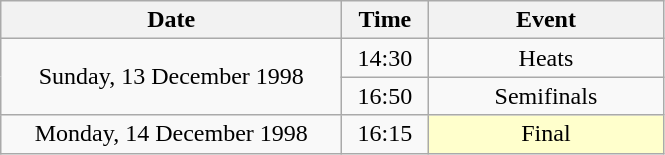<table class = "wikitable" style="text-align:center;">
<tr>
<th width=220>Date</th>
<th width=50>Time</th>
<th width=150>Event</th>
</tr>
<tr>
<td rowspan=2>Sunday, 13 December 1998</td>
<td>14:30</td>
<td>Heats</td>
</tr>
<tr>
<td>16:50</td>
<td>Semifinals</td>
</tr>
<tr>
<td>Monday, 14 December 1998</td>
<td>16:15</td>
<td bgcolor=ffffcc>Final</td>
</tr>
</table>
